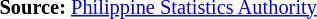<table style="font-size:85%;" '|>
<tr>
<td><br><p>
<strong>Source:</strong> <a href='#'>Philippine Statistics Authority</a>
</p></td>
</tr>
</table>
